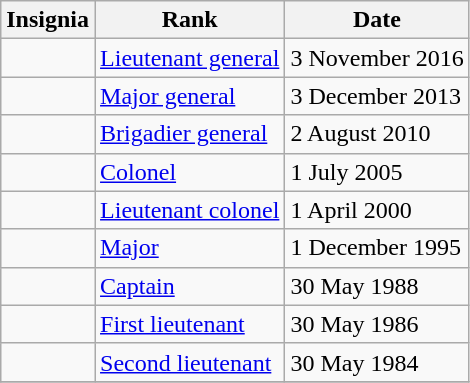<table class="wikitable">
<tr>
<th>Insignia</th>
<th>Rank</th>
<th>Date</th>
</tr>
<tr>
<td></td>
<td><a href='#'>Lieutenant general</a></td>
<td>3 November 2016</td>
</tr>
<tr>
<td></td>
<td><a href='#'>Major general</a></td>
<td>3 December 2013</td>
</tr>
<tr>
<td></td>
<td><a href='#'>Brigadier general</a></td>
<td>2 August 2010</td>
</tr>
<tr>
<td></td>
<td><a href='#'>Colonel</a></td>
<td>1 July 2005</td>
</tr>
<tr>
<td></td>
<td><a href='#'>Lieutenant colonel</a></td>
<td>1 April 2000</td>
</tr>
<tr>
<td></td>
<td><a href='#'>Major</a></td>
<td>1 December 1995</td>
</tr>
<tr>
<td></td>
<td><a href='#'>Captain</a></td>
<td>30 May 1988</td>
</tr>
<tr>
<td></td>
<td><a href='#'>First lieutenant</a></td>
<td>30 May 1986</td>
</tr>
<tr>
<td></td>
<td><a href='#'>Second lieutenant</a></td>
<td>30 May 1984</td>
</tr>
<tr>
</tr>
</table>
